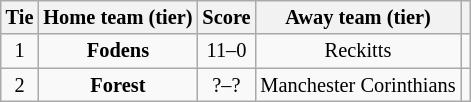<table class="wikitable" style="text-align:center; font-size:85%">
<tr>
<th>Tie</th>
<th>Home team (tier)</th>
<th>Score</th>
<th>Away team (tier)</th>
<th></th>
</tr>
<tr>
<td align="center">1</td>
<td><strong>Fodens</strong></td>
<td align="center">11–0</td>
<td>Reckitts</td>
<td></td>
</tr>
<tr>
<td align="center">2</td>
<td><strong>Forest</strong></td>
<td align="center">?–?</td>
<td>Manchester Corinthians</td>
<td></td>
</tr>
</table>
